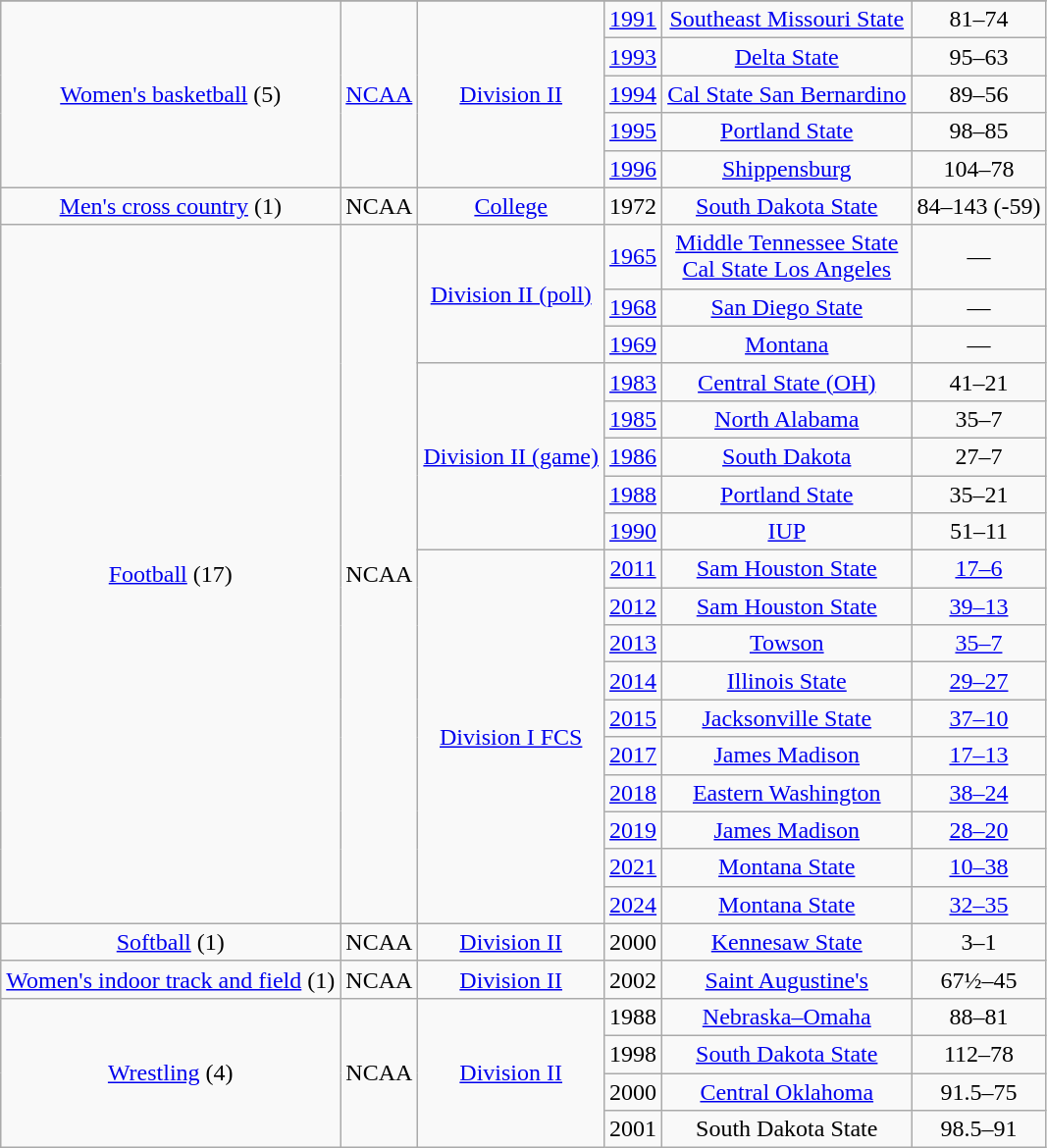<table class="wikitable">
<tr align="center">
</tr>
<tr align="center">
<td rowspan="5"><a href='#'>Women's basketball</a> (5)</td>
<td rowspan="5"><a href='#'>NCAA</a></td>
<td rowspan="5"><a href='#'>Division II</a></td>
<td><a href='#'>1991</a></td>
<td><a href='#'>Southeast Missouri State</a></td>
<td>81–74</td>
</tr>
<tr align="center">
<td><a href='#'>1993</a></td>
<td><a href='#'>Delta State</a></td>
<td>95–63</td>
</tr>
<tr align="center">
<td><a href='#'>1994</a></td>
<td><a href='#'>Cal State San Bernardino</a></td>
<td>89–56</td>
</tr>
<tr align="center">
<td><a href='#'>1995</a></td>
<td><a href='#'>Portland State</a></td>
<td>98–85</td>
</tr>
<tr align="center">
<td><a href='#'>1996</a></td>
<td><a href='#'>Shippensburg</a></td>
<td>104–78</td>
</tr>
<tr align="center">
<td rowspan="1"><a href='#'>Men's cross country</a> (1)</td>
<td rowspan="1">NCAA</td>
<td rowspan="1"><a href='#'>College</a></td>
<td>1972</td>
<td><a href='#'>South Dakota State</a></td>
<td>84–143 (-59)</td>
</tr>
<tr align="center">
<td rowspan="18"><a href='#'>Football</a> (17)</td>
<td rowspan="18">NCAA</td>
<td rowspan="3"><a href='#'>Division II (poll)</a></td>
<td><a href='#'>1965</a></td>
<td><a href='#'>Middle Tennessee State</a><br><a href='#'>Cal State Los Angeles</a></td>
<td>—</td>
</tr>
<tr align="center">
<td><a href='#'>1968</a></td>
<td><a href='#'>San Diego State</a></td>
<td>—</td>
</tr>
<tr align="center">
<td><a href='#'>1969</a></td>
<td><a href='#'>Montana</a></td>
<td>—</td>
</tr>
<tr align="center">
<td rowspan="5"><a href='#'>Division II (game)</a></td>
<td><a href='#'>1983</a></td>
<td><a href='#'>Central State (OH)</a></td>
<td>41–21</td>
</tr>
<tr align="center">
<td><a href='#'>1985</a></td>
<td><a href='#'>North Alabama</a></td>
<td>35–7</td>
</tr>
<tr align="center">
<td><a href='#'>1986</a></td>
<td><a href='#'>South Dakota</a></td>
<td>27–7</td>
</tr>
<tr align="center">
<td><a href='#'>1988</a></td>
<td><a href='#'>Portland State</a></td>
<td>35–21</td>
</tr>
<tr align="center">
<td><a href='#'>1990</a></td>
<td><a href='#'>IUP</a></td>
<td>51–11</td>
</tr>
<tr align="center">
<td rowspan="10"><a href='#'>Division I FCS</a></td>
<td><a href='#'>2011</a></td>
<td><a href='#'>Sam Houston State</a></td>
<td><a href='#'>17–6</a></td>
</tr>
<tr align="center">
<td><a href='#'>2012</a></td>
<td><a href='#'>Sam Houston State</a></td>
<td><a href='#'>39–13</a></td>
</tr>
<tr align="center">
<td><a href='#'>2013</a></td>
<td><a href='#'>Towson</a></td>
<td><a href='#'>35–7</a></td>
</tr>
<tr align="center">
<td><a href='#'>2014</a></td>
<td><a href='#'>Illinois State</a></td>
<td><a href='#'>29–27</a></td>
</tr>
<tr align="center">
<td><a href='#'>2015</a></td>
<td><a href='#'>Jacksonville State</a></td>
<td><a href='#'>37–10</a></td>
</tr>
<tr align="center">
<td><a href='#'>2017</a></td>
<td><a href='#'>James Madison</a></td>
<td><a href='#'>17–13</a></td>
</tr>
<tr align="center">
<td><a href='#'>2018</a></td>
<td><a href='#'>Eastern Washington</a></td>
<td><a href='#'>38–24</a></td>
</tr>
<tr align="center">
<td><a href='#'>2019</a></td>
<td><a href='#'>James Madison</a></td>
<td><a href='#'>28–20</a></td>
</tr>
<tr align="center">
<td><a href='#'>2021</a></td>
<td><a href='#'>Montana State</a></td>
<td><a href='#'>10–38</a></td>
</tr>
<tr align="center">
<td><a href='#'>2024</a></td>
<td><a href='#'>Montana State</a></td>
<td><a href='#'>32–35</a></td>
</tr>
<tr align="center">
<td rowspan="1"><a href='#'>Softball</a> (1)</td>
<td rowspan="1">NCAA</td>
<td rowspan="1"><a href='#'>Division II</a></td>
<td>2000</td>
<td><a href='#'>Kennesaw State</a></td>
<td>3–1</td>
</tr>
<tr align="center">
<td rowspan="1"><a href='#'>Women's indoor track and field</a> (1)</td>
<td rowspan="1">NCAA</td>
<td rowspan="1"><a href='#'>Division II</a></td>
<td>2002</td>
<td><a href='#'>Saint Augustine's</a></td>
<td>67½–45</td>
</tr>
<tr align="center">
<td rowspan="4"><a href='#'>Wrestling</a> (4)</td>
<td rowspan="4">NCAA</td>
<td rowspan="4"><a href='#'>Division II</a></td>
<td>1988</td>
<td><a href='#'>Nebraska–Omaha</a></td>
<td>88–81</td>
</tr>
<tr align="center">
<td>1998</td>
<td><a href='#'>South Dakota State</a></td>
<td>112–78</td>
</tr>
<tr align="center">
<td>2000</td>
<td><a href='#'>Central Oklahoma</a></td>
<td>91.5–75</td>
</tr>
<tr align="center">
<td>2001</td>
<td>South Dakota State</td>
<td>98.5–91</td>
</tr>
</table>
